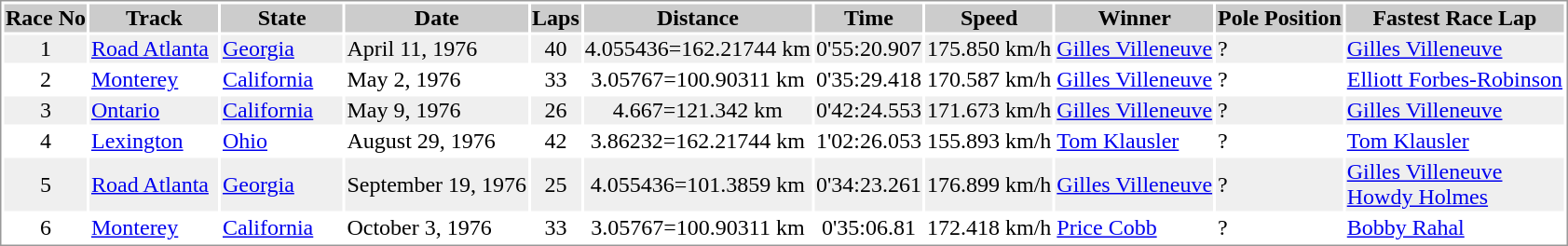<table border="0" style="border: 1px solid #999; background-color:#FFFFFF; text-align:center">
<tr align="center" style="background:#CCCCCC;">
<th>Race No</th>
<th>Track</th>
<th>State</th>
<th>Date</th>
<th>Laps</th>
<th>Distance</th>
<th>Time</th>
<th>Speed</th>
<th>Winner</th>
<th>Pole Position</th>
<th>Fastest Race Lap</th>
</tr>
<tr style="background:#EFEFEF;">
<td>1</td>
<td align="left" width="90"><a href='#'>Road Atlanta</a></td>
<td align="left" width="85"><a href='#'>Georgia</a></td>
<td align="left">April 11, 1976</td>
<td>40</td>
<td>4.055436=162.21744 km</td>
<td>0'55:20.907</td>
<td>175.850 km/h</td>
<td align="left"><a href='#'>Gilles Villeneuve</a></td>
<td align="left">?</td>
<td align="left"><a href='#'>Gilles Villeneuve</a></td>
</tr>
<tr>
<td>2</td>
<td align="left"><a href='#'>Monterey</a></td>
<td align="left"><a href='#'>California</a></td>
<td align="left">May 2, 1976</td>
<td>33</td>
<td>3.05767=100.90311 km</td>
<td>0'35:29.418</td>
<td>170.587 km/h</td>
<td align="left"><a href='#'>Gilles Villeneuve</a></td>
<td align="left">?</td>
<td align="left"><a href='#'>Elliott Forbes-Robinson</a></td>
</tr>
<tr style="background:#EFEFEF;">
<td>3</td>
<td align="left"><a href='#'>Ontario</a></td>
<td align="left"><a href='#'>California</a></td>
<td align="left">May 9, 1976</td>
<td>26</td>
<td>4.667=121.342 km</td>
<td>0'42:24.553</td>
<td>171.673 km/h</td>
<td align="left"><a href='#'>Gilles Villeneuve</a></td>
<td align="left">?</td>
<td align="left"><a href='#'>Gilles Villeneuve</a></td>
</tr>
<tr>
<td>4</td>
<td align="left"><a href='#'>Lexington</a></td>
<td align="left"><a href='#'>Ohio</a></td>
<td align="left">August 29, 1976</td>
<td>42</td>
<td>3.86232=162.21744 km</td>
<td>1'02:26.053</td>
<td>155.893 km/h</td>
<td align="left"><a href='#'>Tom Klausler</a></td>
<td align="left">?</td>
<td align="left"><a href='#'>Tom Klausler</a></td>
</tr>
<tr style="background:#EFEFEF;">
<td>5</td>
<td align="left"><a href='#'>Road Atlanta</a></td>
<td align="left"><a href='#'>Georgia</a></td>
<td align="left">September 19, 1976</td>
<td>25</td>
<td>4.055436=101.3859 km</td>
<td>0'34:23.261</td>
<td>176.899 km/h</td>
<td align="left"><a href='#'>Gilles Villeneuve</a></td>
<td align="left">?</td>
<td align="left"><a href='#'>Gilles Villeneuve</a><br><a href='#'>Howdy Holmes</a></td>
</tr>
<tr>
<td>6</td>
<td align="left"><a href='#'>Monterey</a></td>
<td align="left"><a href='#'>California</a></td>
<td align="left">October 3, 1976</td>
<td>33</td>
<td>3.05767=100.90311 km</td>
<td>0'35:06.81</td>
<td>172.418 km/h</td>
<td align="left"><a href='#'>Price Cobb</a></td>
<td align="left">?</td>
<td align="left"><a href='#'>Bobby Rahal</a></td>
</tr>
</table>
